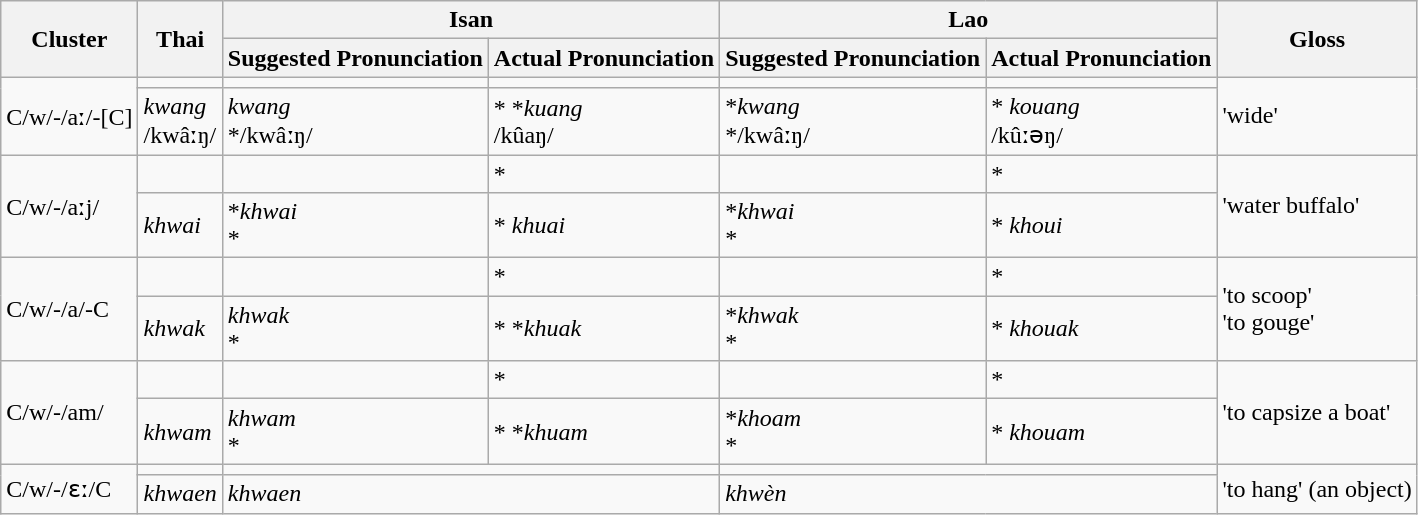<table class="wikitable">
<tr>
<th rowspan="2">Cluster</th>
<th rowspan="2">Thai</th>
<th colspan="2">Isan</th>
<th colspan="2">Lao</th>
<th rowspan="2">Gloss</th>
</tr>
<tr>
<th>Suggested Pronunciation</th>
<th>Actual Pronunciation</th>
<th>Suggested Pronunciation</th>
<th>Actual Pronunciation</th>
</tr>
<tr>
<td rowspan="2">C/w/-/aː/-[C]</td>
<td></td>
<td></td>
<td></td>
<td></td>
<td></td>
<td rowspan="2">'wide'</td>
</tr>
<tr>
<td> <em>kwang</em><br>/kwâːŋ/</td>
<td> <em>kwang</em><br>*/kwâːŋ/</td>
<td>* *<em>kuang</em><br>/kûaŋ/</td>
<td> *<em>kwang</em><br>*/kwâːŋ/</td>
<td>* <em>kouang</em><br>/kûːəŋ/</td>
</tr>
<tr>
<td rowspan="2">C/w/-/aːj/</td>
<td></td>
<td></td>
<td>*</td>
<td></td>
<td>*</td>
<td rowspan="2">'water buffalo'</td>
</tr>
<tr>
<td> <em>khwai</em><br></td>
<td> *<em>khwai</em><br>*</td>
<td>* <em>khuai</em><br></td>
<td> *<em>khwai</em><br>*</td>
<td>* <em>khoui</em><br></td>
</tr>
<tr>
<td rowspan="2">C/w/-/a/-C</td>
<td></td>
<td></td>
<td>*</td>
<td></td>
<td>*</td>
<td rowspan="2">'to scoop'<br>'to gouge'</td>
</tr>
<tr>
<td> <em>khwak</em><br></td>
<td> <em>khwak</em><br>*</td>
<td>* *<em>khuak</em><br></td>
<td> *<em>khwak</em><br>*</td>
<td>* <em>khouak</em><br></td>
</tr>
<tr>
<td rowspan="2">C/w/-/am/</td>
<td></td>
<td></td>
<td>*</td>
<td></td>
<td>*</td>
<td rowspan="2">'to capsize a boat'</td>
</tr>
<tr>
<td> <em>khwam</em><br></td>
<td> <em>khwam</em><br>*</td>
<td>* *<em>khuam</em><br></td>
<td> *<em>khoam</em><br>*</td>
<td>* <em>khouam</em><br></td>
</tr>
<tr>
<td rowspan="2">C/w/-/ɛː/C</td>
<td></td>
<td colspan="2"></td>
<td colspan="2"></td>
<td rowspan="2">'to hang' (an object)</td>
</tr>
<tr>
<td> <em>khwaen</em><br></td>
<td colspan="2"> <em>khwaen</em><br></td>
<td colspan="2"> <em>khwèn</em><br></td>
</tr>
</table>
